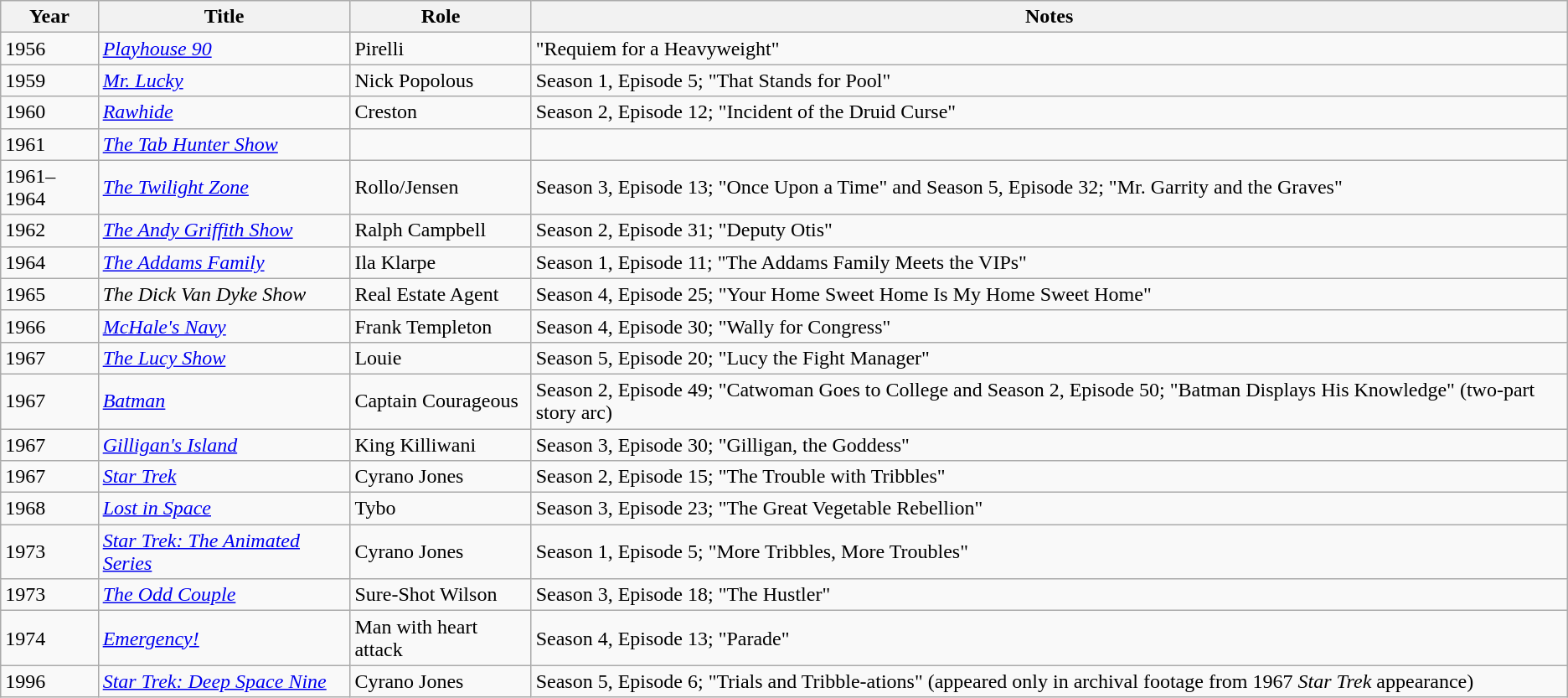<table class="wikitable">
<tr>
<th>Year</th>
<th>Title</th>
<th>Role</th>
<th>Notes</th>
</tr>
<tr>
<td>1956</td>
<td><em><a href='#'>Playhouse 90</a></em></td>
<td>Pirelli</td>
<td>"Requiem for a Heavyweight"</td>
</tr>
<tr>
<td>1959</td>
<td><em><a href='#'>Mr. Lucky</a></em></td>
<td>Nick Popolous</td>
<td>Season 1, Episode 5; "That Stands for Pool"</td>
</tr>
<tr>
<td>1960</td>
<td><em><a href='#'>Rawhide</a></em></td>
<td>Creston</td>
<td>Season 2, Episode 12; "Incident of the Druid Curse"</td>
</tr>
<tr>
<td>1961</td>
<td><em><a href='#'>The Tab Hunter Show</a></em></td>
<td></td>
<td></td>
</tr>
<tr>
<td>1961–1964</td>
<td><em><a href='#'>The Twilight Zone</a></em></td>
<td>Rollo/Jensen</td>
<td>Season 3, Episode 13; "Once Upon a Time" and Season 5, Episode 32; "Mr. Garrity and the Graves"</td>
</tr>
<tr>
<td>1962</td>
<td><em><a href='#'>The Andy Griffith Show</a></em></td>
<td>Ralph Campbell</td>
<td>Season 2, Episode 31; "Deputy Otis"</td>
</tr>
<tr>
<td>1964</td>
<td><em><a href='#'>The Addams Family</a></em></td>
<td>Ila Klarpe</td>
<td>Season 1, Episode 11; "The Addams Family Meets the VIPs"</td>
</tr>
<tr>
<td>1965</td>
<td><em>The Dick Van Dyke Show</em></td>
<td>Real Estate Agent</td>
<td>Season 4, Episode 25; "Your Home Sweet Home Is My Home Sweet Home"</td>
</tr>
<tr>
<td>1966</td>
<td><em><a href='#'>McHale's Navy</a></em></td>
<td>Frank Templeton</td>
<td>Season 4, Episode 30; "Wally for Congress"</td>
</tr>
<tr>
<td>1967</td>
<td><em><a href='#'>The Lucy Show</a></em></td>
<td>Louie</td>
<td>Season 5, Episode 20; "Lucy the Fight Manager"</td>
</tr>
<tr>
<td>1967</td>
<td><em><a href='#'>Batman</a></em></td>
<td>Captain Courageous</td>
<td>Season 2, Episode 49; "Catwoman Goes to College and Season 2, Episode 50; "Batman Displays His Knowledge" (two-part story arc)</td>
</tr>
<tr>
<td>1967</td>
<td><em><a href='#'>Gilligan's Island</a></em></td>
<td>King Killiwani</td>
<td>Season 3, Episode 30; "Gilligan, the Goddess"</td>
</tr>
<tr>
<td>1967</td>
<td><em><a href='#'>Star Trek</a></em></td>
<td>Cyrano Jones</td>
<td>Season 2, Episode 15; "The Trouble with Tribbles"</td>
</tr>
<tr>
<td>1968</td>
<td><em><a href='#'>Lost in Space</a></em></td>
<td>Tybo</td>
<td>Season 3, Episode 23; "The Great Vegetable Rebellion"</td>
</tr>
<tr>
<td>1973</td>
<td><em><a href='#'>Star Trek: The Animated Series</a></em></td>
<td>Cyrano Jones</td>
<td>Season 1, Episode 5; "More Tribbles, More Troubles"</td>
</tr>
<tr>
<td>1973</td>
<td><em><a href='#'>The Odd Couple</a></em></td>
<td>Sure-Shot Wilson</td>
<td>Season 3, Episode 18; "The Hustler"</td>
</tr>
<tr>
<td>1974</td>
<td><em><a href='#'>Emergency!</a></em></td>
<td>Man with heart attack</td>
<td>Season 4, Episode 13; "Parade"</td>
</tr>
<tr>
<td>1996</td>
<td><em><a href='#'>Star Trek: Deep Space Nine</a></em></td>
<td>Cyrano Jones</td>
<td>Season 5, Episode 6; "Trials and Tribble-ations" (appeared only in archival footage from 1967 <em>Star Trek</em> appearance)</td>
</tr>
</table>
